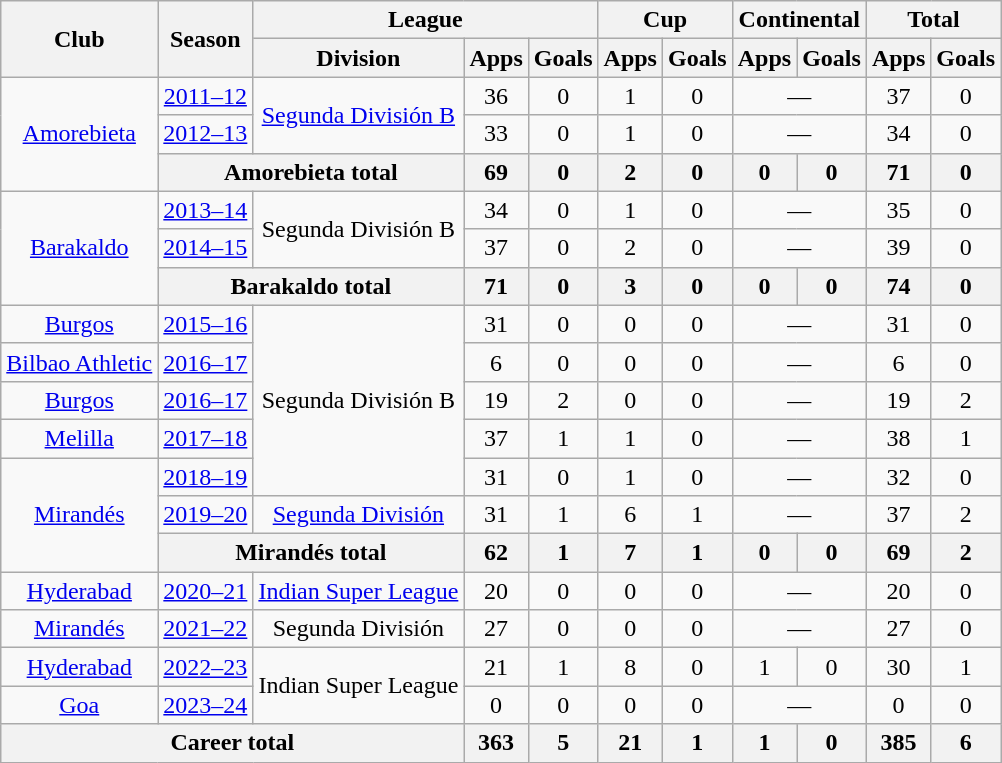<table class="wikitable" style="text-align: center;">
<tr>
<th rowspan="2">Club</th>
<th rowspan="2">Season</th>
<th colspan="3">League</th>
<th colspan="2">Cup</th>
<th colspan="2">Continental</th>
<th colspan="2">Total</th>
</tr>
<tr>
<th>Division</th>
<th>Apps</th>
<th>Goals</th>
<th>Apps</th>
<th>Goals</th>
<th>Apps</th>
<th>Goals</th>
<th>Apps</th>
<th>Goals</th>
</tr>
<tr>
<td rowspan="3"><a href='#'>Amorebieta</a></td>
<td><a href='#'>2011–12</a></td>
<td rowspan="2"><a href='#'>Segunda División B</a></td>
<td>36</td>
<td>0</td>
<td>1</td>
<td>0</td>
<td colspan="2">—</td>
<td>37</td>
<td>0</td>
</tr>
<tr>
<td><a href='#'>2012–13</a></td>
<td>33</td>
<td>0</td>
<td>1</td>
<td>0</td>
<td colspan="2">—</td>
<td>34</td>
<td>0</td>
</tr>
<tr>
<th colspan="2">Amorebieta total</th>
<th>69</th>
<th>0</th>
<th>2</th>
<th>0</th>
<th>0</th>
<th>0</th>
<th>71</th>
<th>0</th>
</tr>
<tr>
<td rowspan="3"><a href='#'>Barakaldo</a></td>
<td><a href='#'>2013–14</a></td>
<td rowspan="2">Segunda División B</td>
<td>34</td>
<td>0</td>
<td>1</td>
<td>0</td>
<td colspan="2">—</td>
<td>35</td>
<td>0</td>
</tr>
<tr>
<td><a href='#'>2014–15</a></td>
<td>37</td>
<td>0</td>
<td>2</td>
<td>0</td>
<td colspan="2">—</td>
<td>39</td>
<td>0</td>
</tr>
<tr>
<th colspan="2">Barakaldo total</th>
<th>71</th>
<th>0</th>
<th>3</th>
<th>0</th>
<th>0</th>
<th>0</th>
<th>74</th>
<th>0</th>
</tr>
<tr>
<td rowspan="1"><a href='#'>Burgos</a></td>
<td><a href='#'>2015–16</a></td>
<td rowspan="5">Segunda División B</td>
<td>31</td>
<td>0</td>
<td>0</td>
<td>0</td>
<td colspan="2">—</td>
<td>31</td>
<td>0</td>
</tr>
<tr>
<td rowspan="1"><a href='#'>Bilbao Athletic</a></td>
<td><a href='#'>2016–17</a></td>
<td>6</td>
<td>0</td>
<td>0</td>
<td>0</td>
<td colspan="2">—</td>
<td>6</td>
<td>0</td>
</tr>
<tr>
<td rowspan="1"><a href='#'>Burgos</a></td>
<td><a href='#'>2016–17</a></td>
<td>19</td>
<td>2</td>
<td>0</td>
<td>0</td>
<td colspan="2">—</td>
<td>19</td>
<td>2</td>
</tr>
<tr>
<td rowspan="1"><a href='#'>Melilla</a></td>
<td><a href='#'>2017–18</a></td>
<td>37</td>
<td>1</td>
<td>1</td>
<td>0</td>
<td colspan="2">—</td>
<td>38</td>
<td>1</td>
</tr>
<tr>
<td rowspan="3"><a href='#'>Mirandés</a></td>
<td><a href='#'>2018–19</a></td>
<td>31</td>
<td>0</td>
<td>1</td>
<td>0</td>
<td colspan="2">—</td>
<td>32</td>
<td>0</td>
</tr>
<tr>
<td><a href='#'>2019–20</a></td>
<td rowspan="1"><a href='#'>Segunda División</a></td>
<td>31</td>
<td>1</td>
<td>6</td>
<td>1</td>
<td colspan="2">—</td>
<td>37</td>
<td>2</td>
</tr>
<tr>
<th colspan="2">Mirandés total</th>
<th>62</th>
<th>1</th>
<th>7</th>
<th>1</th>
<th>0</th>
<th>0</th>
<th>69</th>
<th>2</th>
</tr>
<tr>
<td rowspan="1"><a href='#'>Hyderabad</a></td>
<td><a href='#'>2020–21</a></td>
<td rowspan="1"><a href='#'>Indian Super League</a></td>
<td>20</td>
<td>0</td>
<td>0</td>
<td>0</td>
<td colspan="2">—</td>
<td>20</td>
<td>0</td>
</tr>
<tr>
<td rowspan="1"><a href='#'>Mirandés</a></td>
<td><a href='#'>2021–22</a></td>
<td rowspan="1">Segunda División</td>
<td>27</td>
<td>0</td>
<td>0</td>
<td>0</td>
<td colspan="2">—</td>
<td>27</td>
<td>0</td>
</tr>
<tr>
<td rowspan="1"><a href='#'>Hyderabad</a></td>
<td><a href='#'>2022–23</a></td>
<td rowspan="2">Indian Super League</td>
<td>21</td>
<td>1</td>
<td>8</td>
<td>0</td>
<td>1</td>
<td>0</td>
<td>30</td>
<td>1</td>
</tr>
<tr>
<td rowspan="1"><a href='#'>Goa</a></td>
<td><a href='#'>2023–24</a></td>
<td>0</td>
<td>0</td>
<td>0</td>
<td>0</td>
<td colspan="2">—</td>
<td>0</td>
<td>0</td>
</tr>
<tr>
<th colspan="3">Career total</th>
<th>363</th>
<th>5</th>
<th>21</th>
<th>1</th>
<th>1</th>
<th>0</th>
<th>385</th>
<th>6</th>
</tr>
</table>
